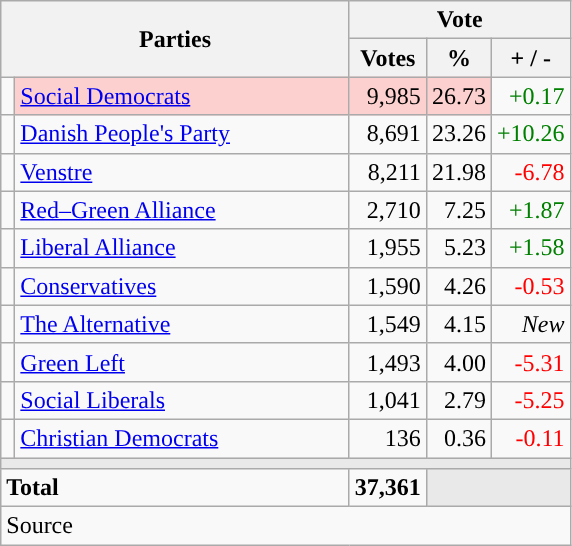<table class="wikitable" style="text-align:right;">
<tr>
<th style="text-align:centre;" rowspan="2" colspan="2" width="225">Parties</th>
<th colspan="3">Vote</th>
</tr>
<tr>
<th width="15">Votes</th>
<th width="15">%</th>
<th width="15">+ / -</th>
</tr>
<tr>
<td width="2" style="color:inherit;background:"></td>
<td bgcolor=#fbd0ce  align="left"><a href='#'>Social Democrats</a></td>
<td bgcolor=#fbd0ce>9,985</td>
<td bgcolor=#fbd0ce>26.73</td>
<td style=color:green;>+0.17</td>
</tr>
<tr>
<td width="2" style="color:inherit;background:"></td>
<td align="left"><a href='#'>Danish People's Party</a></td>
<td>8,691</td>
<td>23.26</td>
<td style=color:green;>+10.26</td>
</tr>
<tr>
<td width="2" style="color:inherit;background:"></td>
<td align="left"><a href='#'>Venstre</a></td>
<td>8,211</td>
<td>21.98</td>
<td style=color:red;>-6.78</td>
</tr>
<tr>
<td width="2" style="color:inherit;background:"></td>
<td align="left"><a href='#'>Red–Green Alliance</a></td>
<td>2,710</td>
<td>7.25</td>
<td style=color:green;>+1.87</td>
</tr>
<tr>
<td width="2" style="color:inherit;background:"></td>
<td align="left"><a href='#'>Liberal Alliance</a></td>
<td>1,955</td>
<td>5.23</td>
<td style=color:green;>+1.58</td>
</tr>
<tr>
<td width="2" style="color:inherit;background:"></td>
<td align="left"><a href='#'>Conservatives</a></td>
<td>1,590</td>
<td>4.26</td>
<td style=color:red;>-0.53</td>
</tr>
<tr>
<td width="2" style="color:inherit;background:"></td>
<td align="left"><a href='#'>The Alternative</a></td>
<td>1,549</td>
<td>4.15</td>
<td><em>New</em></td>
</tr>
<tr>
<td width="2" style="color:inherit;background:"></td>
<td align="left"><a href='#'>Green Left</a></td>
<td>1,493</td>
<td>4.00</td>
<td style=color:red;>-5.31</td>
</tr>
<tr>
<td width="2" style="color:inherit;background:"></td>
<td align="left"><a href='#'>Social Liberals</a></td>
<td>1,041</td>
<td>2.79</td>
<td style=color:red;>-5.25</td>
</tr>
<tr>
<td width="2" style="color:inherit;background:"></td>
<td align="left"><a href='#'>Christian Democrats</a></td>
<td>136</td>
<td>0.36</td>
<td style=color:red;>-0.11</td>
</tr>
<tr>
<td colspan="7" bgcolor="#E9E9E9"></td>
</tr>
<tr>
<td align="left" colspan="2"><strong>Total</strong></td>
<td><strong>37,361</strong></td>
<td bgcolor="#E9E9E9" colspan="2"></td>
</tr>
<tr>
<td align="left" colspan="6">Source</td>
</tr>
</table>
